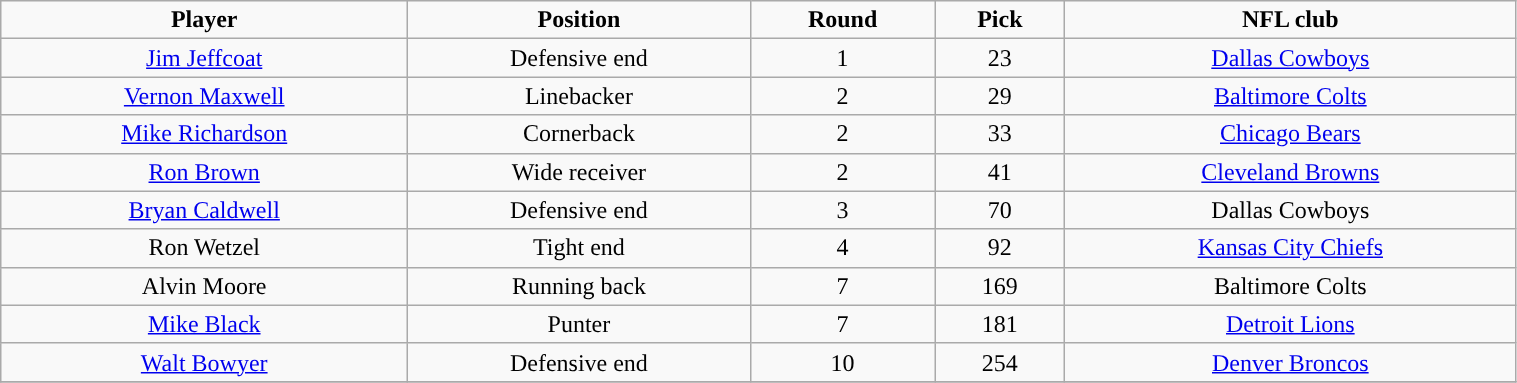<table class="wikitable" width="80%">
<tr align="center">
<td><strong>Player</strong></td>
<td><strong>Position</strong></td>
<td><strong>Round</strong></td>
<td><strong>Pick</strong></td>
<td><strong>NFL club</strong></td>
</tr>
<tr align="center" bgcolor="">
<td><a href='#'>Jim Jeffcoat</a></td>
<td>Defensive end</td>
<td>1</td>
<td>23</td>
<td><a href='#'>Dallas Cowboys</a></td>
</tr>
<tr align="center" bgcolor="">
<td><a href='#'>Vernon Maxwell</a></td>
<td>Linebacker</td>
<td>2</td>
<td>29</td>
<td><a href='#'>Baltimore Colts</a></td>
</tr>
<tr align="center" bgcolor="">
<td><a href='#'>Mike Richardson</a></td>
<td>Cornerback</td>
<td>2</td>
<td>33</td>
<td><a href='#'>Chicago Bears</a></td>
</tr>
<tr align="center" bgcolor="">
<td><a href='#'>Ron Brown</a></td>
<td>Wide receiver</td>
<td>2</td>
<td>41</td>
<td><a href='#'>Cleveland Browns</a></td>
</tr>
<tr align="center" bgcolor="">
<td><a href='#'>Bryan Caldwell</a></td>
<td>Defensive end</td>
<td>3</td>
<td>70</td>
<td>Dallas Cowboys</td>
</tr>
<tr align="center" bgcolor="">
<td>Ron Wetzel</td>
<td>Tight end</td>
<td>4</td>
<td>92</td>
<td><a href='#'>Kansas City Chiefs</a></td>
</tr>
<tr align="center" bgcolor="">
<td>Alvin Moore</td>
<td>Running back</td>
<td>7</td>
<td>169</td>
<td>Baltimore Colts</td>
</tr>
<tr align="center" bgcolor="">
<td><a href='#'>Mike Black</a></td>
<td>Punter</td>
<td>7</td>
<td>181</td>
<td><a href='#'>Detroit Lions</a></td>
</tr>
<tr align="center" bgcolor="">
<td><a href='#'>Walt Bowyer</a></td>
<td>Defensive end</td>
<td>10</td>
<td>254</td>
<td><a href='#'>Denver Broncos</a></td>
</tr>
<tr align="center" bgcolor="">
</tr>
</table>
